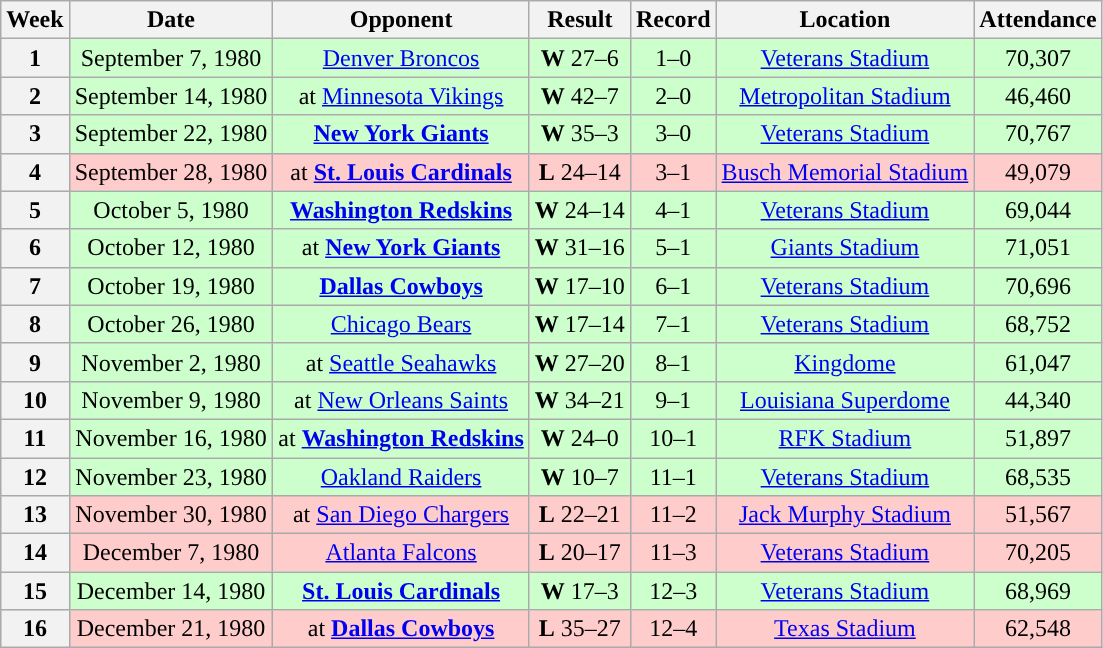<table class="wikitable" style="text-align:center">
<tr>
<th>Week</th>
<th>Date</th>
<th>Opponent</th>
<th>Result</th>
<th>Record</th>
<th>Location</th>
<th>Attendance</th>
</tr>
<tr style="background:#cfc">
<th>1</th>
<td>September 7, 1980</td>
<td><a href='#'>Denver Broncos</a></td>
<td><strong>W</strong> 27–6</td>
<td>1–0</td>
<td><a href='#'>Veterans Stadium</a></td>
<td>70,307</td>
</tr>
<tr style="background: #cfc">
<th>2</th>
<td>September 14, 1980</td>
<td>at <a href='#'>Minnesota Vikings</a></td>
<td><strong>W</strong> 42–7</td>
<td>2–0</td>
<td><a href='#'>Metropolitan Stadium</a></td>
<td>46,460</td>
</tr>
<tr style="background: #cfc">
<th>3</th>
<td>September 22, 1980</td>
<td><strong><a href='#'>New York Giants</a></strong></td>
<td><strong>W</strong> 35–3</td>
<td>3–0</td>
<td><a href='#'>Veterans Stadium</a></td>
<td>70,767</td>
</tr>
<tr style="background: #fcc">
<th>4</th>
<td>September 28, 1980</td>
<td>at <strong><a href='#'>St. Louis Cardinals</a></strong></td>
<td><strong>L</strong> 24–14</td>
<td>3–1</td>
<td><a href='#'>Busch Memorial Stadium</a></td>
<td>49,079</td>
</tr>
<tr style="background: #cfc">
<th>5</th>
<td>October 5, 1980</td>
<td><strong><a href='#'>Washington Redskins</a></strong></td>
<td><strong>W</strong> 24–14</td>
<td>4–1</td>
<td><a href='#'>Veterans Stadium</a></td>
<td>69,044</td>
</tr>
<tr style="background: #cfc">
<th>6</th>
<td>October 12, 1980</td>
<td>at <strong><a href='#'>New York Giants</a></strong></td>
<td><strong>W</strong> 31–16</td>
<td>5–1</td>
<td><a href='#'>Giants Stadium</a></td>
<td>71,051</td>
</tr>
<tr style="background: #cfc">
<th>7</th>
<td>October 19, 1980</td>
<td><strong><a href='#'>Dallas Cowboys</a></strong></td>
<td><strong>W</strong> 17–10</td>
<td>6–1</td>
<td><a href='#'>Veterans Stadium</a></td>
<td>70,696</td>
</tr>
<tr style="background: #cfc">
<th>8</th>
<td>October 26, 1980</td>
<td><a href='#'>Chicago Bears</a></td>
<td><strong>W</strong> 17–14</td>
<td>7–1</td>
<td><a href='#'>Veterans Stadium</a></td>
<td>68,752</td>
</tr>
<tr style="background: #cfc">
<th>9</th>
<td>November 2, 1980</td>
<td>at <a href='#'>Seattle Seahawks</a></td>
<td><strong>W</strong> 27–20</td>
<td>8–1</td>
<td><a href='#'>Kingdome</a></td>
<td>61,047</td>
</tr>
<tr style="background: #cfc">
<th>10</th>
<td>November 9, 1980</td>
<td>at <a href='#'>New Orleans Saints</a></td>
<td><strong>W</strong> 34–21</td>
<td>9–1</td>
<td><a href='#'>Louisiana Superdome</a></td>
<td>44,340</td>
</tr>
<tr style="background: #cfc">
<th>11</th>
<td>November 16, 1980</td>
<td>at <strong><a href='#'>Washington Redskins</a></strong></td>
<td><strong>W</strong> 24–0</td>
<td>10–1</td>
<td><a href='#'>RFK Stadium</a></td>
<td>51,897</td>
</tr>
<tr style="background: #cfc">
<th>12</th>
<td>November 23, 1980</td>
<td><a href='#'>Oakland Raiders</a></td>
<td><strong>W</strong> 10–7</td>
<td>11–1</td>
<td><a href='#'>Veterans Stadium</a></td>
<td>68,535</td>
</tr>
<tr style="background: #fcc">
<th>13</th>
<td>November 30, 1980</td>
<td>at <a href='#'>San Diego Chargers</a></td>
<td><strong>L</strong> 22–21</td>
<td>11–2</td>
<td><a href='#'>Jack Murphy Stadium</a></td>
<td>51,567</td>
</tr>
<tr style="background: #fcc">
<th>14</th>
<td>December 7, 1980</td>
<td><a href='#'>Atlanta Falcons</a></td>
<td><strong>L</strong> 20–17</td>
<td>11–3</td>
<td><a href='#'>Veterans Stadium</a></td>
<td>70,205</td>
</tr>
<tr style="background: #cfc">
<th>15</th>
<td>December 14, 1980</td>
<td><strong><a href='#'>St. Louis Cardinals</a></strong></td>
<td><strong>W</strong> 17–3</td>
<td>12–3</td>
<td><a href='#'>Veterans Stadium</a></td>
<td>68,969</td>
</tr>
<tr style="background: #fcc">
<th>16</th>
<td>December 21, 1980</td>
<td>at <strong><a href='#'>Dallas Cowboys</a></strong></td>
<td><strong>L</strong> 35–27</td>
<td>12–4</td>
<td><a href='#'>Texas Stadium</a></td>
<td>62,548</td>
</tr>
</table>
